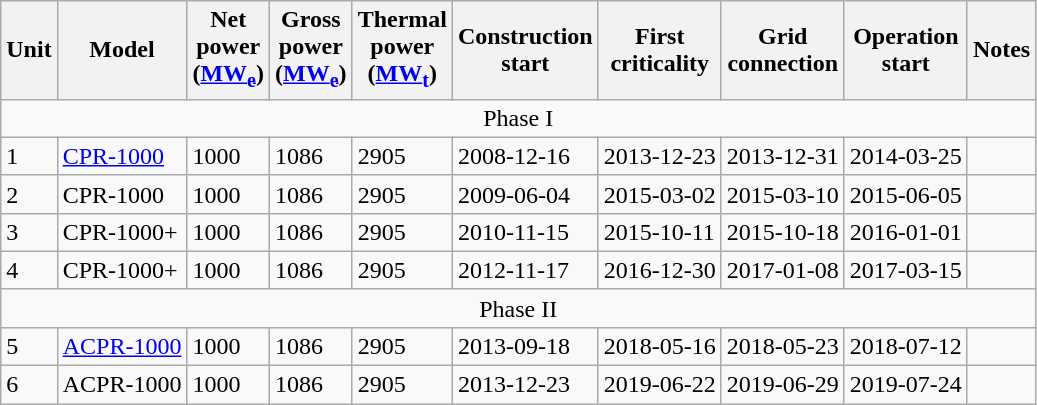<table class="wikitable">
<tr>
<th>Unit</th>
<th>Model</th>
<th>Net<br>power<br>(<a href='#'>MW<sub>e</sub></a>)</th>
<th>Gross<br>power<br>(<a href='#'>MW<sub>e</sub></a>)</th>
<th>Thermal<br>power<br>(<a href='#'>MW<sub>t</sub></a>)</th>
<th>Construction<br>start</th>
<th>First<br>criticality</th>
<th>Grid<br>connection</th>
<th>Operation<br>start</th>
<th>Notes</th>
</tr>
<tr>
<td colspan="10" align="center">Phase I</td>
</tr>
<tr>
<td>1</td>
<td><a href='#'>CPR-1000</a></td>
<td>1000</td>
<td>1086</td>
<td>2905</td>
<td>2008-12-16</td>
<td>2013-12-23</td>
<td>2013-12-31</td>
<td>2014-03-25</td>
<td></td>
</tr>
<tr>
<td>2</td>
<td>CPR-1000</td>
<td>1000</td>
<td>1086</td>
<td>2905</td>
<td>2009-06-04</td>
<td>2015-03-02</td>
<td>2015-03-10</td>
<td>2015-06-05</td>
<td></td>
</tr>
<tr>
<td>3</td>
<td>CPR-1000+</td>
<td>1000</td>
<td>1086</td>
<td>2905</td>
<td>2010-11-15</td>
<td>2015-10-11</td>
<td>2015-10-18</td>
<td>2016-01-01</td>
<td></td>
</tr>
<tr>
<td>4</td>
<td>CPR-1000+</td>
<td>1000</td>
<td>1086</td>
<td>2905</td>
<td>2012-11-17</td>
<td>2016-12-30</td>
<td>2017-01-08</td>
<td>2017-03-15</td>
<td></td>
</tr>
<tr>
<td colspan="10" align="center">Phase II</td>
</tr>
<tr>
<td>5</td>
<td><a href='#'>ACPR-1000</a></td>
<td>1000</td>
<td>1086</td>
<td>2905</td>
<td>2013-09-18</td>
<td>2018-05-16</td>
<td>2018-05-23</td>
<td>2018-07-12</td>
<td></td>
</tr>
<tr>
<td>6</td>
<td>ACPR-1000</td>
<td>1000</td>
<td>1086</td>
<td>2905</td>
<td>2013-12-23</td>
<td>2019-06-22</td>
<td>2019-06-29</td>
<td>2019-07-24</td>
<td></td>
</tr>
</table>
